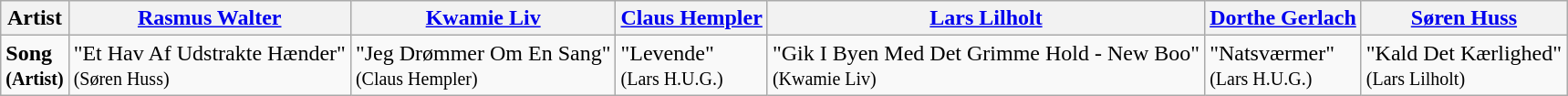<table class="wikitable">
<tr>
<th>Artist</th>
<th><a href='#'>Rasmus Walter</a></th>
<th><a href='#'>Kwamie Liv</a></th>
<th><a href='#'>Claus Hempler</a></th>
<th><a href='#'>Lars Lilholt</a></th>
<th><a href='#'>Dorthe Gerlach</a></th>
<th><a href='#'>Søren Huss</a></th>
</tr>
<tr>
<td><strong>Song</strong><br><small><strong>(Artist)</strong></small></td>
<td>"Et Hav Af Udstrakte Hænder"<br><small>(Søren Huss)</small></td>
<td>"Jeg Drømmer Om En Sang"<br><small>(Claus Hempler)</small></td>
<td>"Levende"<br><small>(Lars H.U.G.)</small></td>
<td>"Gik I Byen Med Det Grimme Hold - New Boo"<br><small>(Kwamie Liv)</small></td>
<td>"Natsværmer"<br><small>(Lars H.U.G.)</small></td>
<td>"Kald Det Kærlighed"<br><small>(Lars Lilholt)</small></td>
</tr>
</table>
